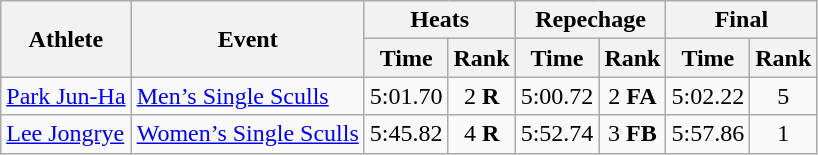<table class="wikitable">
<tr>
<th rowspan="2">Athlete</th>
<th rowspan="2">Event</th>
<th colspan="2">Heats</th>
<th colspan="2">Repechage</th>
<th colspan="2">Final</th>
</tr>
<tr>
<th>Time</th>
<th>Rank</th>
<th>Time</th>
<th>Rank</th>
<th>Time</th>
<th>Rank</th>
</tr>
<tr align=center>
<td align=left><a href='#'>Park Jun-Ha</a></td>
<td align=left><a href='#'>Men’s Single Sculls</a></td>
<td>5:01.70</td>
<td>2 <strong>R</strong></td>
<td>5:00.72</td>
<td>2 <strong>FA</strong></td>
<td>5:02.22</td>
<td>5</td>
</tr>
<tr align=center>
<td align=left><a href='#'>Lee Jongrye</a></td>
<td align=left><a href='#'>Women’s Single Sculls</a></td>
<td>5:45.82</td>
<td>4 <strong>R</strong></td>
<td>5:52.74</td>
<td>3 <strong>FB</strong></td>
<td>5:57.86</td>
<td>1</td>
</tr>
</table>
